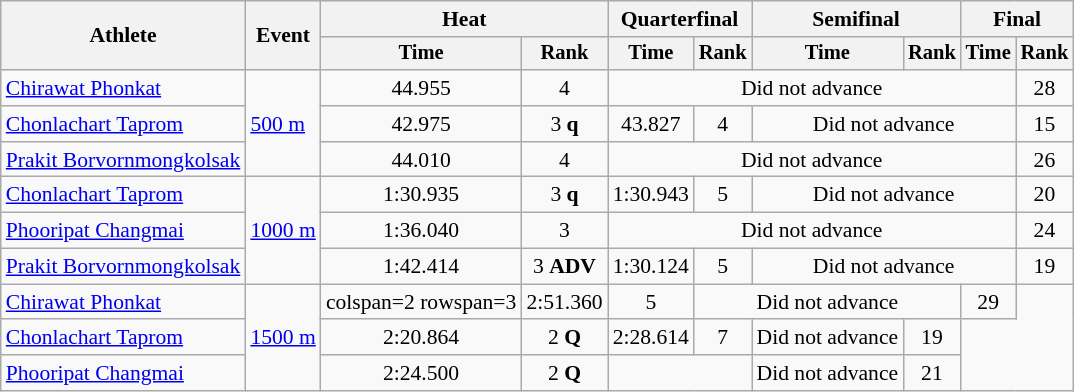<table class=wikitable style=font-size:90%>
<tr>
<th rowspan=2>Athlete</th>
<th rowspan=2>Event</th>
<th colspan=2>Heat</th>
<th colspan=2>Quarterfinal</th>
<th colspan=2>Semifinal</th>
<th colspan=2>Final</th>
</tr>
<tr style=font-size:95%>
<th>Time</th>
<th>Rank</th>
<th>Time</th>
<th>Rank</th>
<th>Time</th>
<th>Rank</th>
<th>Time</th>
<th>Rank</th>
</tr>
<tr align=center>
<td align=left><a href='#'>Chirawat Phonkat</a></td>
<td align=left rowspan=3><a href='#'>500 m</a></td>
<td>44.955</td>
<td>4</td>
<td colspan=5>Did not advance</td>
<td>28</td>
</tr>
<tr align=center>
<td align=left><a href='#'>Chonlachart Taprom</a></td>
<td>42.975</td>
<td>3 <strong>q</strong></td>
<td>43.827</td>
<td>4</td>
<td colspan=3>Did not advance</td>
<td>15</td>
</tr>
<tr align=center>
<td align=left><a href='#'>Prakit Borvornmongkolsak</a></td>
<td>44.010</td>
<td>4</td>
<td colspan=5>Did not advance</td>
<td>26</td>
</tr>
<tr align=center>
<td align=left><a href='#'>Chonlachart Taprom</a></td>
<td align=left rowspan=3><a href='#'>1000 m</a></td>
<td>1:30.935</td>
<td>3 <strong>q</strong></td>
<td>1:30.943</td>
<td>5</td>
<td colspan=3>Did not advance</td>
<td>20</td>
</tr>
<tr align=center>
<td align=left><a href='#'>Phooripat Changmai</a></td>
<td>1:36.040</td>
<td>3</td>
<td colspan=5>Did not advance</td>
<td>24</td>
</tr>
<tr align=center>
<td align=left><a href='#'>Prakit Borvornmongkolsak</a></td>
<td>1:42.414</td>
<td>3 <strong>ADV</strong></td>
<td>1:30.124</td>
<td>5</td>
<td colspan=3>Did not advance</td>
<td>19</td>
</tr>
<tr align=center>
<td align=left><a href='#'>Chirawat Phonkat</a></td>
<td align=left rowspan=3><a href='#'>1500 m</a></td>
<td>colspan=2 rowspan=3 </td>
<td>2:51.360</td>
<td>5</td>
<td colspan=3>Did not advance</td>
<td>29</td>
</tr>
<tr align=center>
<td align=left><a href='#'>Chonlachart Taprom</a></td>
<td>2:20.864</td>
<td>2 <strong>Q</strong></td>
<td>2:28.614</td>
<td>7</td>
<td>Did not advance</td>
<td>19</td>
</tr>
<tr align=center>
<td align=left><a href='#'>Phooripat Changmai</a></td>
<td>2:24.500</td>
<td>2 <strong>Q</strong></td>
<td colspan=2></td>
<td>Did not advance</td>
<td>21</td>
</tr>
</table>
